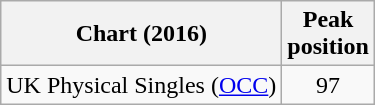<table class="wikitable sortable">
<tr>
<th>Chart (2016)</th>
<th>Peak<br>position</th>
</tr>
<tr>
<td>UK Physical Singles (<a href='#'>OCC</a>)</td>
<td style="text-align:center;">97</td>
</tr>
</table>
